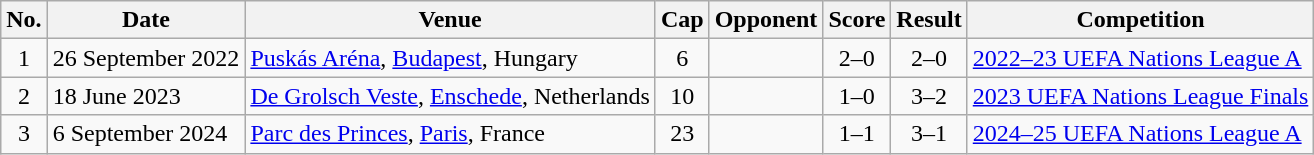<table class="wikitable sortable">
<tr>
<th>No.</th>
<th>Date</th>
<th>Venue</th>
<th>Cap</th>
<th>Opponent</th>
<th>Score</th>
<th>Result</th>
<th>Competition</th>
</tr>
<tr>
<td align="center">1</td>
<td>26 September 2022</td>
<td><a href='#'>Puskás Aréna</a>, <a href='#'>Budapest</a>, Hungary</td>
<td align="center">6</td>
<td></td>
<td align="center">2–0</td>
<td align="center">2–0</td>
<td><a href='#'>2022–23 UEFA Nations League A</a></td>
</tr>
<tr>
<td align="center">2</td>
<td>18 June 2023</td>
<td><a href='#'>De Grolsch Veste</a>, <a href='#'>Enschede</a>, Netherlands</td>
<td align="center">10</td>
<td></td>
<td align="center">1–0</td>
<td align="center">3–2</td>
<td><a href='#'>2023 UEFA Nations League Finals</a></td>
</tr>
<tr>
<td align="center">3</td>
<td>6 September 2024</td>
<td><a href='#'>Parc des Princes</a>, <a href='#'>Paris</a>, France</td>
<td align="center">23</td>
<td></td>
<td align="center">1–1</td>
<td align="center">3–1</td>
<td><a href='#'>2024–25 UEFA Nations League A</a></td>
</tr>
</table>
